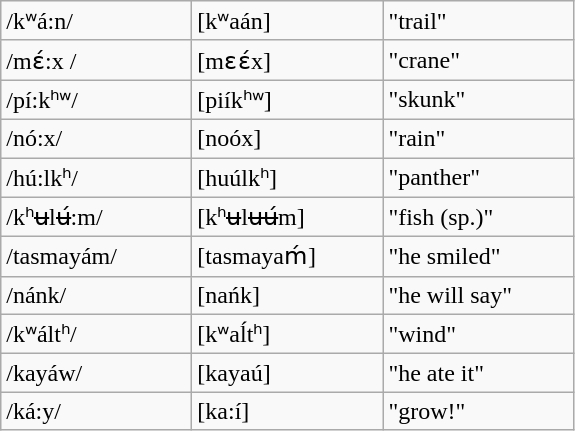<table class="wikitable">
<tr>
<td width="120">/kʷá:n/</td>
<td width="120">[kʷaán]</td>
<td width="120">"trail"</td>
</tr>
<tr>
<td>/mɛ́:x /</td>
<td>[mɛɛ́x]</td>
<td>"crane"</td>
</tr>
<tr>
<td>/pí:kʰʷ/</td>
<td>[piíkʰʷ]</td>
<td>"skunk"</td>
</tr>
<tr>
<td>/nó:x/</td>
<td>[noóx]</td>
<td>"rain"</td>
</tr>
<tr>
<td>/hú:lkʰ/</td>
<td>[huúlkʰ]</td>
<td>"panther"</td>
</tr>
<tr>
<td>/kʰʉlʉ́:m/</td>
<td>[kʰʉlʉʉ́m]</td>
<td>"fish (sp.)"</td>
</tr>
<tr>
<td>/tasmayám/</td>
<td>[tasmayaḿ]</td>
<td>"he smiled"</td>
</tr>
<tr>
<td>/nánk/</td>
<td>[nańk]</td>
<td>"he will say"</td>
</tr>
<tr>
<td>/kʷáltʰ/</td>
<td>[kʷaĺtʰ]</td>
<td>"wind"</td>
</tr>
<tr>
<td>/kayáw/</td>
<td>[kayaú]</td>
<td>"he ate it"</td>
</tr>
<tr>
<td>/ká:y/</td>
<td>[ka:í]</td>
<td>"grow!"</td>
</tr>
</table>
